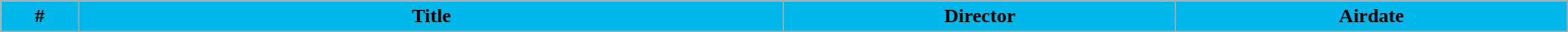<table class="wikitable plainrowheaders" style="width:100%; background:#FFFFFF;">
<tr>
<th style="background:#00B7EB" width="5%">#</th>
<th style="background:#00B7EB" width="45%">Title</th>
<th style="background:#00B7EB" width="25%">Director</th>
<th style="background:#00B7EB" width="25%">Airdate<br>





</th>
</tr>
</table>
